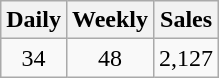<table class="wikitable">
<tr>
<th>Daily</th>
<th>Weekly</th>
<th>Sales</th>
</tr>
<tr>
<td align="center">34</td>
<td align="center">48</td>
<td>2,127</td>
</tr>
</table>
